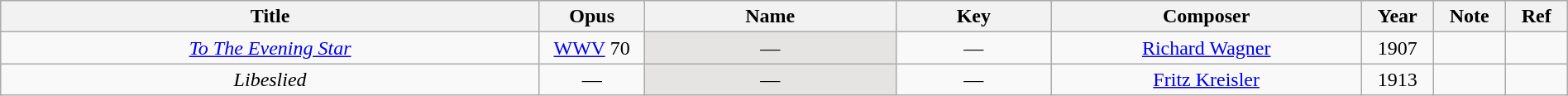<table class="wikitable" style="font-size: 100%; width:100%; text-align: center">
<tr>
<th width= 13.9%>Title</th>
<th width=  1.9%>Opus</th>
<th width=  6.5%>Name</th>
<th width=    4%>Key</th>
<th width=    8%>Composer</th>
<th width=    1%>Year</th>
<th width=    1%>Note</th>
<th width=    1%>Ref</th>
</tr>
<tr>
<td><em><a href='#'>To The Evening Star</a></em></td>
<td><a href='#'>WWV</a> 70</td>
<td style="background-color:#E5E4E2;">—</td>
<td>—</td>
<td><a href='#'>Richard Wagner</a></td>
<td>1907</td>
<td></td>
<td></td>
</tr>
<tr>
<td><em>Libeslied</em></td>
<td>—</td>
<td style="background-color:#E5E4E2;">—</td>
<td>—</td>
<td><a href='#'>Fritz Kreisler</a></td>
<td>1913</td>
<td></td>
<td></td>
</tr>
</table>
